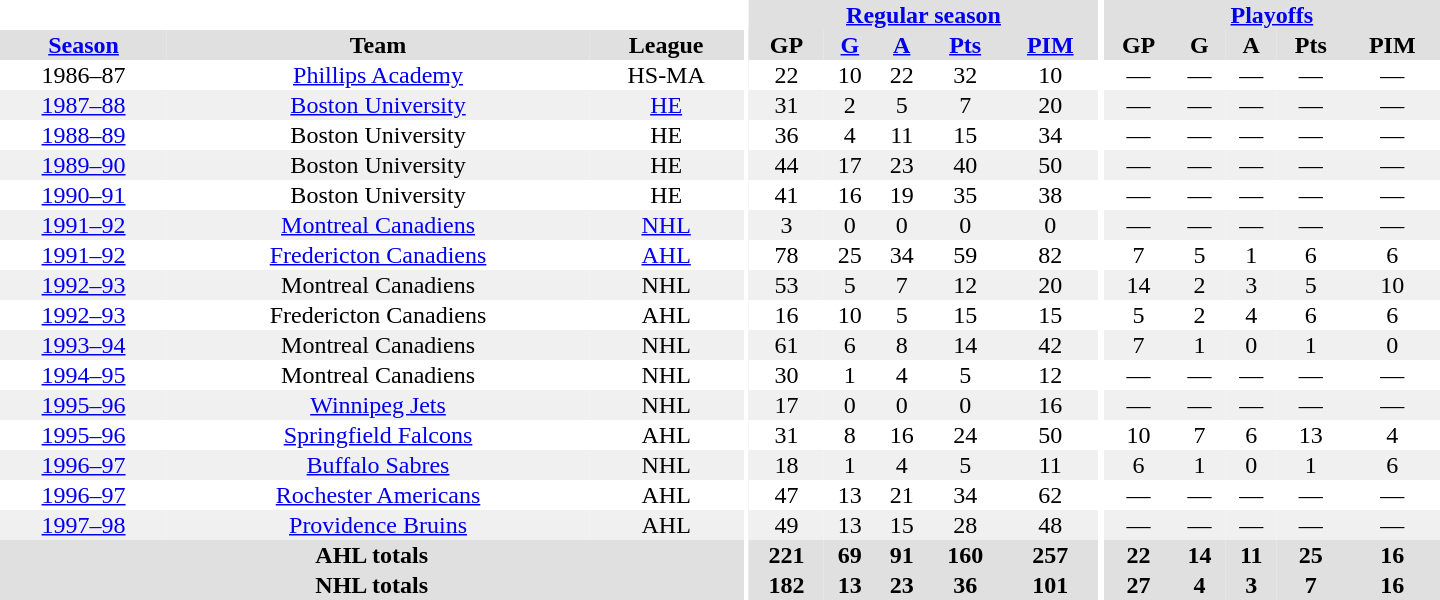<table border="0" cellpadding="1" cellspacing="0" style="text-align:center; width:60em">
<tr bgcolor="#e0e0e0">
<th colspan="3" bgcolor="#ffffff"></th>
<th rowspan="100" bgcolor="#ffffff"></th>
<th colspan="5"><a href='#'>Regular season</a></th>
<th rowspan="100" bgcolor="#ffffff"></th>
<th colspan="5"><a href='#'>Playoffs</a></th>
</tr>
<tr bgcolor="#e0e0e0">
<th><a href='#'>Season</a></th>
<th>Team</th>
<th>League</th>
<th>GP</th>
<th><a href='#'>G</a></th>
<th><a href='#'>A</a></th>
<th><a href='#'>Pts</a></th>
<th><a href='#'>PIM</a></th>
<th>GP</th>
<th>G</th>
<th>A</th>
<th>Pts</th>
<th>PIM</th>
</tr>
<tr>
<td>1986–87</td>
<td><a href='#'>Phillips Academy</a></td>
<td>HS-MA</td>
<td>22</td>
<td>10</td>
<td>22</td>
<td>32</td>
<td>10</td>
<td>—</td>
<td>—</td>
<td>—</td>
<td>—</td>
<td>—</td>
</tr>
<tr bgcolor="#f0f0f0">
<td><a href='#'>1987–88</a></td>
<td><a href='#'>Boston University</a></td>
<td><a href='#'>HE</a></td>
<td>31</td>
<td>2</td>
<td>5</td>
<td>7</td>
<td>20</td>
<td>—</td>
<td>—</td>
<td>—</td>
<td>—</td>
<td>—</td>
</tr>
<tr>
<td><a href='#'>1988–89</a></td>
<td>Boston University</td>
<td>HE</td>
<td>36</td>
<td>4</td>
<td>11</td>
<td>15</td>
<td>34</td>
<td>—</td>
<td>—</td>
<td>—</td>
<td>—</td>
<td>—</td>
</tr>
<tr bgcolor="#f0f0f0">
<td><a href='#'>1989–90</a></td>
<td>Boston University</td>
<td>HE</td>
<td>44</td>
<td>17</td>
<td>23</td>
<td>40</td>
<td>50</td>
<td>—</td>
<td>—</td>
<td>—</td>
<td>—</td>
<td>—</td>
</tr>
<tr>
<td><a href='#'>1990–91</a></td>
<td>Boston University</td>
<td>HE</td>
<td>41</td>
<td>16</td>
<td>19</td>
<td>35</td>
<td>38</td>
<td>—</td>
<td>—</td>
<td>—</td>
<td>—</td>
<td>—</td>
</tr>
<tr bgcolor="#f0f0f0">
<td><a href='#'>1991–92</a></td>
<td><a href='#'>Montreal Canadiens</a></td>
<td><a href='#'>NHL</a></td>
<td>3</td>
<td>0</td>
<td>0</td>
<td>0</td>
<td>0</td>
<td>—</td>
<td>—</td>
<td>—</td>
<td>—</td>
<td>—</td>
</tr>
<tr>
<td><a href='#'>1991–92</a></td>
<td><a href='#'>Fredericton Canadiens</a></td>
<td><a href='#'>AHL</a></td>
<td>78</td>
<td>25</td>
<td>34</td>
<td>59</td>
<td>82</td>
<td>7</td>
<td>5</td>
<td>1</td>
<td>6</td>
<td>6</td>
</tr>
<tr bgcolor="#f0f0f0">
<td><a href='#'>1992–93</a></td>
<td>Montreal Canadiens</td>
<td>NHL</td>
<td>53</td>
<td>5</td>
<td>7</td>
<td>12</td>
<td>20</td>
<td>14</td>
<td>2</td>
<td>3</td>
<td>5</td>
<td>10</td>
</tr>
<tr>
<td><a href='#'>1992–93</a></td>
<td>Fredericton Canadiens</td>
<td>AHL</td>
<td>16</td>
<td>10</td>
<td>5</td>
<td>15</td>
<td>15</td>
<td>5</td>
<td>2</td>
<td>4</td>
<td>6</td>
<td>6</td>
</tr>
<tr bgcolor="#f0f0f0">
<td><a href='#'>1993–94</a></td>
<td>Montreal Canadiens</td>
<td>NHL</td>
<td>61</td>
<td>6</td>
<td>8</td>
<td>14</td>
<td>42</td>
<td>7</td>
<td>1</td>
<td>0</td>
<td>1</td>
<td>0</td>
</tr>
<tr>
<td><a href='#'>1994–95</a></td>
<td>Montreal Canadiens</td>
<td>NHL</td>
<td>30</td>
<td>1</td>
<td>4</td>
<td>5</td>
<td>12</td>
<td>—</td>
<td>—</td>
<td>—</td>
<td>—</td>
<td>—</td>
</tr>
<tr bgcolor="#f0f0f0">
<td><a href='#'>1995–96</a></td>
<td><a href='#'>Winnipeg Jets</a></td>
<td>NHL</td>
<td>17</td>
<td>0</td>
<td>0</td>
<td>0</td>
<td>16</td>
<td>—</td>
<td>—</td>
<td>—</td>
<td>—</td>
<td>—</td>
</tr>
<tr>
<td><a href='#'>1995–96</a></td>
<td><a href='#'>Springfield Falcons</a></td>
<td>AHL</td>
<td>31</td>
<td>8</td>
<td>16</td>
<td>24</td>
<td>50</td>
<td>10</td>
<td>7</td>
<td>6</td>
<td>13</td>
<td>4</td>
</tr>
<tr bgcolor="#f0f0f0">
<td><a href='#'>1996–97</a></td>
<td><a href='#'>Buffalo Sabres</a></td>
<td>NHL</td>
<td>18</td>
<td>1</td>
<td>4</td>
<td>5</td>
<td>11</td>
<td>6</td>
<td>1</td>
<td>0</td>
<td>1</td>
<td>6</td>
</tr>
<tr>
<td><a href='#'>1996–97</a></td>
<td><a href='#'>Rochester Americans</a></td>
<td>AHL</td>
<td>47</td>
<td>13</td>
<td>21</td>
<td>34</td>
<td>62</td>
<td>—</td>
<td>—</td>
<td>—</td>
<td>—</td>
<td>—</td>
</tr>
<tr bgcolor="#f0f0f0">
<td><a href='#'>1997–98</a></td>
<td><a href='#'>Providence Bruins</a></td>
<td>AHL</td>
<td>49</td>
<td>13</td>
<td>15</td>
<td>28</td>
<td>48</td>
<td>—</td>
<td>—</td>
<td>—</td>
<td>—</td>
<td>—</td>
</tr>
<tr bgcolor="#e0e0e0">
<th colspan="3">AHL totals</th>
<th>221</th>
<th>69</th>
<th>91</th>
<th>160</th>
<th>257</th>
<th>22</th>
<th>14</th>
<th>11</th>
<th>25</th>
<th>16</th>
</tr>
<tr bgcolor="#e0e0e0">
<th colspan="3">NHL totals</th>
<th>182</th>
<th>13</th>
<th>23</th>
<th>36</th>
<th>101</th>
<th>27</th>
<th>4</th>
<th>3</th>
<th>7</th>
<th>16</th>
</tr>
</table>
